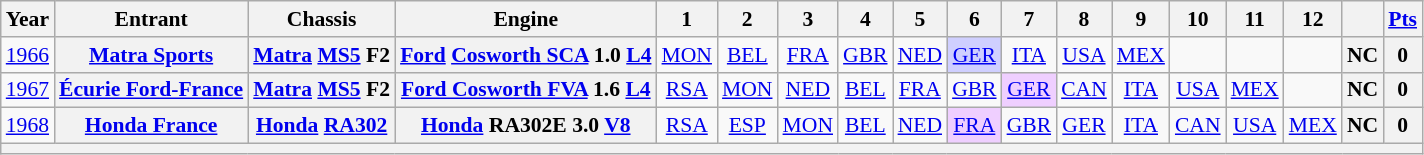<table class="wikitable" style="text-align:center; font-size:90%">
<tr>
<th>Year</th>
<th>Entrant</th>
<th>Chassis</th>
<th>Engine</th>
<th>1</th>
<th>2</th>
<th>3</th>
<th>4</th>
<th>5</th>
<th>6</th>
<th>7</th>
<th>8</th>
<th>9</th>
<th>10</th>
<th>11</th>
<th>12</th>
<th></th>
<th><a href='#'>Pts</a></th>
</tr>
<tr>
<td><a href='#'>1966</a></td>
<th><a href='#'>Matra Sports</a></th>
<th><a href='#'>Matra</a> <a href='#'>MS5</a> F2</th>
<th><a href='#'>Ford</a> <a href='#'>Cosworth SCA</a> 1.0 <a href='#'>L4</a></th>
<td><a href='#'>MON</a></td>
<td><a href='#'>BEL</a></td>
<td><a href='#'>FRA</a></td>
<td><a href='#'>GBR</a></td>
<td><a href='#'>NED</a></td>
<td style="background:#CFCFFF;"><a href='#'>GER</a><br></td>
<td><a href='#'>ITA</a></td>
<td><a href='#'>USA</a></td>
<td><a href='#'>MEX</a></td>
<td></td>
<td></td>
<td></td>
<th>NC</th>
<th>0</th>
</tr>
<tr>
<td><a href='#'>1967</a></td>
<th><a href='#'>Écurie Ford-France</a></th>
<th><a href='#'>Matra</a> <a href='#'>MS5</a> F2</th>
<th><a href='#'>Ford Cosworth FVA</a> 1.6 <a href='#'>L4</a></th>
<td><a href='#'>RSA</a></td>
<td><a href='#'>MON</a></td>
<td><a href='#'>NED</a></td>
<td><a href='#'>BEL</a></td>
<td><a href='#'>FRA</a></td>
<td><a href='#'>GBR</a></td>
<td style="background:#EFCFFF;"><a href='#'>GER</a><br></td>
<td><a href='#'>CAN</a></td>
<td><a href='#'>ITA</a></td>
<td><a href='#'>USA</a></td>
<td><a href='#'>MEX</a></td>
<td></td>
<th>NC</th>
<th>0</th>
</tr>
<tr>
<td><a href='#'>1968</a></td>
<th><a href='#'>Honda France</a></th>
<th><a href='#'>Honda</a> <a href='#'>RA302</a></th>
<th><a href='#'>Honda</a> RA302E 3.0 <a href='#'>V8</a></th>
<td><a href='#'>RSA</a></td>
<td><a href='#'>ESP</a></td>
<td><a href='#'>MON</a></td>
<td><a href='#'>BEL</a></td>
<td><a href='#'>NED</a></td>
<td style="background:#EFCFFF;"><a href='#'>FRA</a><br></td>
<td><a href='#'>GBR</a></td>
<td><a href='#'>GER</a></td>
<td><a href='#'>ITA</a></td>
<td><a href='#'>CAN</a></td>
<td><a href='#'>USA</a></td>
<td><a href='#'>MEX</a></td>
<th>NC</th>
<th>0</th>
</tr>
<tr>
<th colspan="18"></th>
</tr>
</table>
